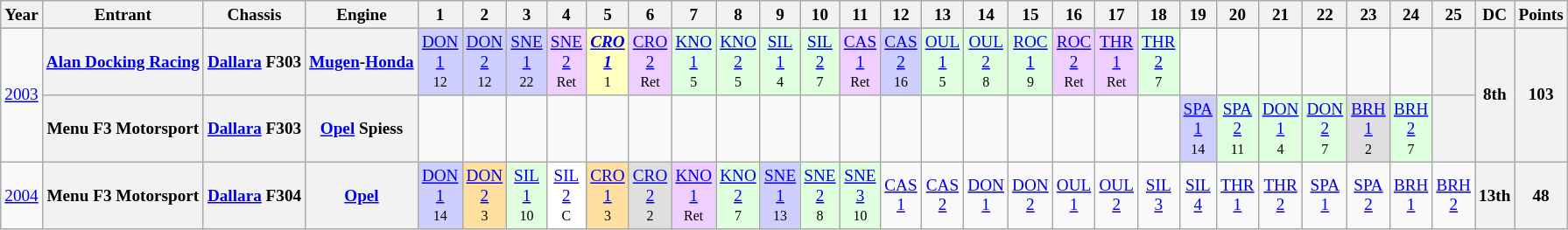<table class="wikitable" style="text-align:center; font-size:80%">
<tr>
<th>Year</th>
<th>Entrant</th>
<th>Chassis</th>
<th>Engine</th>
<th>1</th>
<th>2</th>
<th>3</th>
<th>4</th>
<th>5</th>
<th>6</th>
<th>7</th>
<th>8</th>
<th>9</th>
<th>10</th>
<th>11</th>
<th>12</th>
<th>13</th>
<th>14</th>
<th>15</th>
<th>16</th>
<th>17</th>
<th>18</th>
<th>19</th>
<th>20</th>
<th>21</th>
<th>22</th>
<th>23</th>
<th>24</th>
<th>25</th>
<th>DC</th>
<th>Points</th>
</tr>
<tr>
</tr>
<tr>
<td rowspan="2"><a href='#'>2003</a></td>
<th><a href='#'>Alan Docking Racing</a></th>
<th><a href='#'>Dallara</a> F303</th>
<th><a href='#'>Mugen</a>-<a href='#'>Honda</a></th>
<td style=background:#CFCFFF><a href='#'>DON<br>1</a><br><small>12</small></td>
<td style=background:#CFCFFF><a href='#'>DON<br>2</a><br><small>12</small></td>
<td style=background:#CFCFFF><a href='#'>SNE<br>1</a><br><small>22</small></td>
<td style=background:#EFCFFF><a href='#'>SNE<br>2</a><br><small>Ret</small></td>
<td style=background:#FFFFBF><strong><em><a href='#'>CRO<br>1</a></em></strong><br><small>1</small></td>
<td style=background:#EFCFFF><a href='#'>CRO<br>2</a><br><small>Ret</small></td>
<td style=background:#DFFFDF><a href='#'>KNO<br>1</a><br><small>5</small></td>
<td style=background:#DFFFDF><a href='#'>KNO<br>2</a><br><small>5</small></td>
<td style=background:#DFFFDF><a href='#'>SIL<br>1</a><br><small>4</small></td>
<td style=background:#DFFFDF><a href='#'>SIL<br>2</a><br><small>7</small></td>
<td style=background:#EFCFFF><a href='#'>CAS<br>1</a><br><small>Ret</small></td>
<td style=background:#CFCFFF><a href='#'>CAS<br>2</a><br><small>16</small></td>
<td style=background:#DFFFDF><a href='#'>OUL<br>1</a><br><small>5</small></td>
<td style=background:#DFFFDF><a href='#'>OUL<br>2</a><br><small>8</small></td>
<td style=background:#DFFFDF><a href='#'>ROC<br>1</a><br><small>9</small></td>
<td style=background:#EFCFFF><a href='#'>ROC<br>2</a><br><small>Ret</small></td>
<td style=background:#EFCFFF><a href='#'>THR<br>1</a><br><small>Ret</small></td>
<td style=background:#DFFFDF><a href='#'>THR<br>2</a><br><small>7</small></td>
<td></td>
<td></td>
<td></td>
<td></td>
<td></td>
<td></td>
<th></th>
<th rowspan="2">8th</th>
<th rowspan="2">103</th>
</tr>
<tr>
<th>Menu F3 Motorsport</th>
<th><a href='#'>Dallara</a> F303</th>
<th><a href='#'>Opel</a> Spiess</th>
<td></td>
<td></td>
<td></td>
<td></td>
<td></td>
<td></td>
<td></td>
<td></td>
<td></td>
<td></td>
<td></td>
<td></td>
<td></td>
<td></td>
<td></td>
<td></td>
<td></td>
<td></td>
<td style=background:#CFCFFF><a href='#'>SPA<br>1</a><br><small>14</small></td>
<td style=background:#DFFFDF><a href='#'>SPA<br>2</a><br><small>11</small></td>
<td style=background:#DFFFDF><a href='#'>DON<br>1</a><br><small>4</small></td>
<td style=background:#DFFFDF><a href='#'>DON<br>2</a><br><small>7</small></td>
<td style=background:#DFDFDF><a href='#'>BRH<br>1</a><br><small>2</small></td>
<td style=background:#DFFFDF><a href='#'>BRH<br>2</a><br><small>7</small></td>
<th></th>
</tr>
<tr>
<td><a href='#'>2004</a></td>
<th>Menu F3 Motorsport</th>
<th><a href='#'>Dallara</a> F304</th>
<th><a href='#'>Opel</a></th>
<td style=background:#CFCFFF><a href='#'>DON<br>1</a><br><small>14</small></td>
<td style=background:#FFDF9F><a href='#'>DON<br>2</a><br><small>3</small></td>
<td style=background:#DFFFDF><a href='#'>SIL<br>1</a><br><small>10</small></td>
<td style=background:#FFFFFF><a href='#'>SIL<br>2</a><br><small>C</small></td>
<td style=background:#FFDF9F><a href='#'>CRO<br>1</a><br><small>3</small></td>
<td style=background:#DFDFDF><a href='#'>CRO<br>2</a><br><small>2</small></td>
<td style=background:#EFCFFF><a href='#'>KNO<br>1</a><br><small>Ret</small></td>
<td style=background:#DFFFDF><a href='#'>KNO<br>2</a><br><small>7</small></td>
<td style=background:#CFCFFF><a href='#'>SNE<br>1</a><br><small>13</small></td>
<td style=background:#DFFFDF><a href='#'>SNE<br>2</a><br><small>8</small></td>
<td style=background:#DFFFDF><a href='#'>SNE<br>3</a><br><small>10</small></td>
<td><a href='#'>CAS<br>1</a></td>
<td><a href='#'>CAS<br>2</a></td>
<td><a href='#'>DON<br>1</a></td>
<td><a href='#'>DON<br>2</a></td>
<td><a href='#'>OUL<br>1</a></td>
<td><a href='#'>OUL<br>2</a></td>
<td><a href='#'>SIL<br>3</a></td>
<td><a href='#'>SIL<br>4</a></td>
<td><a href='#'>THR<br>1</a></td>
<td><a href='#'>THR<br>2</a></td>
<td><a href='#'>SPA<br>1</a></td>
<td><a href='#'>SPA<br>2</a></td>
<td><a href='#'>BRH<br>1</a></td>
<td><a href='#'>BRH<br>2</a></td>
<th>13th</th>
<th>48</th>
</tr>
</table>
